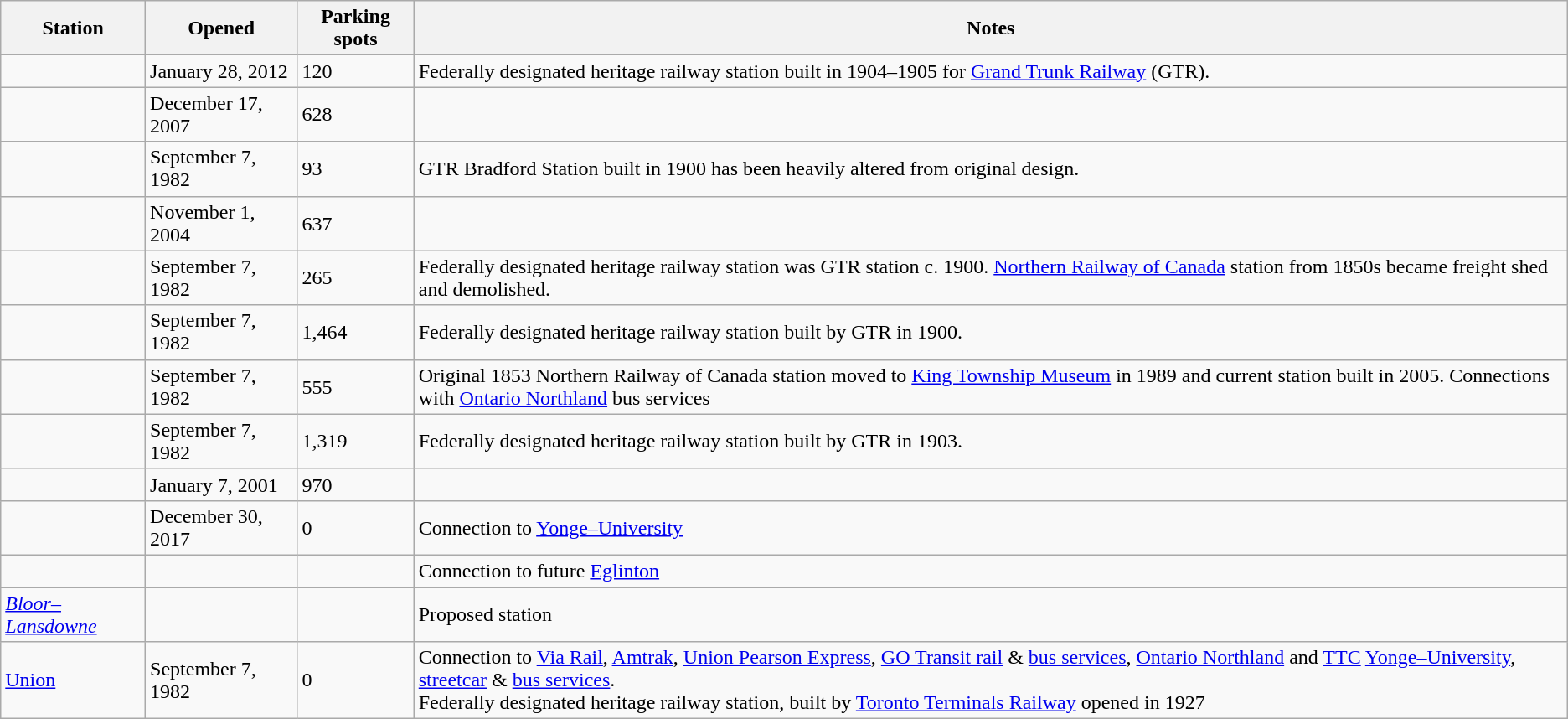<table class="wikitable">
<tr>
<th>Station</th>
<th>Opened</th>
<th>Parking spots</th>
<th>Notes</th>
</tr>
<tr>
<td></td>
<td>January 28, 2012</td>
<td>120</td>
<td>Federally designated heritage railway station built in 1904–1905 for <a href='#'>Grand Trunk Railway</a> (GTR).</td>
</tr>
<tr>
<td></td>
<td>December 17, 2007</td>
<td>628</td>
<td></td>
</tr>
<tr>
<td></td>
<td>September 7, 1982</td>
<td>93</td>
<td>GTR Bradford Station built in 1900 has been heavily altered from original design.</td>
</tr>
<tr>
<td></td>
<td>November 1, 2004</td>
<td>637</td>
<td></td>
</tr>
<tr>
<td></td>
<td>September 7, 1982</td>
<td>265</td>
<td>Federally designated heritage railway station was GTR station c. 1900. <a href='#'>Northern Railway of Canada</a> station from 1850s became freight shed and demolished.</td>
</tr>
<tr>
<td></td>
<td>September 7, 1982</td>
<td>1,464</td>
<td>Federally designated heritage railway station built by GTR in 1900.</td>
</tr>
<tr>
<td></td>
<td>September 7, 1982</td>
<td>555</td>
<td>Original 1853 Northern Railway of Canada station moved to <a href='#'>King Township Museum</a> in 1989 and current station built in 2005.  Connections with <a href='#'>Ontario Northland</a> bus services</td>
</tr>
<tr>
<td></td>
<td>September 7, 1982</td>
<td>1,319</td>
<td>Federally designated heritage railway station built by GTR in 1903.</td>
</tr>
<tr>
<td></td>
<td>January 7, 2001</td>
<td>970</td>
<td></td>
</tr>
<tr>
<td></td>
<td>December 30, 2017</td>
<td>0</td>
<td>Connection to  <a href='#'>Yonge–University</a></td>
</tr>
<tr>
<td><em></em></td>
<td></td>
<td></td>
<td>Connection to future  <a href='#'>Eglinton</a></td>
</tr>
<tr>
<td><em><a href='#'>Bloor–Lansdowne</a></em></td>
<td></td>
<td></td>
<td>Proposed station</td>
</tr>
<tr>
<td><a href='#'>Union</a></td>
<td>September 7, 1982</td>
<td>0</td>
<td>Connection to  <a href='#'>Via Rail</a>, <a href='#'>Amtrak</a>,  <a href='#'>Union Pearson Express</a>,  <a href='#'>GO Transit rail</a> & <a href='#'>bus services</a>, <a href='#'>Ontario Northland</a> and <a href='#'>TTC</a>  <a href='#'>Yonge–University</a>,  <a href='#'>streetcar</a> &  <a href='#'>bus services</a>.<br>Federally designated heritage railway station, built by <a href='#'>Toronto Terminals Railway</a> opened in 1927</td>
</tr>
</table>
